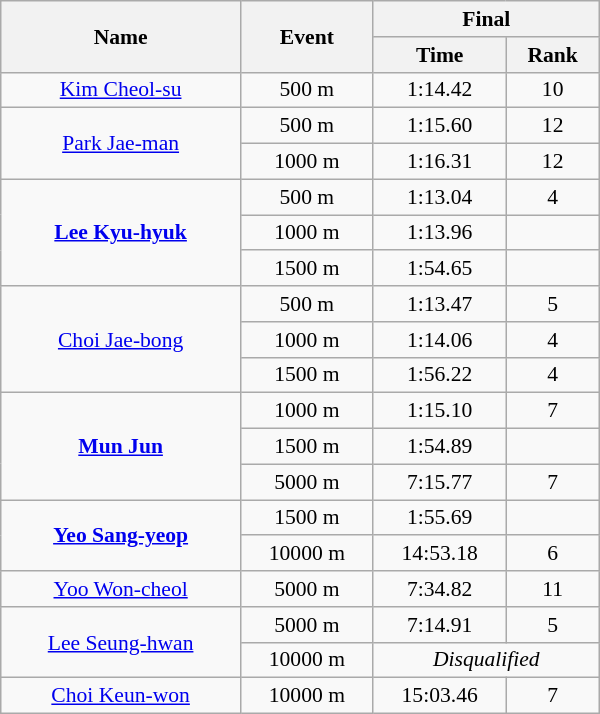<table class="wikitable" style="font-size:90%; text-align:center; width:400px">
<tr>
<th rowspan=2>Name</th>
<th rowspan=2>Event</th>
<th colspan=2>Final</th>
</tr>
<tr>
<th>Time</th>
<th>Rank</th>
</tr>
<tr>
<td><a href='#'>Kim Cheol-su</a></td>
<td>500 m</td>
<td>1:14.42</td>
<td>10</td>
</tr>
<tr>
<td rowspan=2><a href='#'>Park Jae-man</a></td>
<td>500 m</td>
<td>1:15.60</td>
<td>12</td>
</tr>
<tr>
<td>1000 m</td>
<td>1:16.31</td>
<td>12</td>
</tr>
<tr>
<td rowspan=3><strong><a href='#'>Lee Kyu-hyuk</a></strong></td>
<td>500 m</td>
<td>1:13.04</td>
<td>4</td>
</tr>
<tr>
<td>1000 m</td>
<td>1:13.96</td>
<td></td>
</tr>
<tr>
<td>1500 m</td>
<td>1:54.65</td>
<td></td>
</tr>
<tr>
<td rowspan=3><a href='#'>Choi Jae-bong</a></td>
<td>500 m</td>
<td>1:13.47</td>
<td>5</td>
</tr>
<tr>
<td>1000 m</td>
<td>1:14.06</td>
<td>4</td>
</tr>
<tr>
<td>1500 m</td>
<td>1:56.22</td>
<td>4</td>
</tr>
<tr>
<td rowspan=3><strong><a href='#'>Mun Jun</a></strong></td>
<td>1000 m</td>
<td>1:15.10</td>
<td>7</td>
</tr>
<tr>
<td>1500 m</td>
<td>1:54.89</td>
<td></td>
</tr>
<tr>
<td>5000 m</td>
<td>7:15.77</td>
<td>7</td>
</tr>
<tr>
<td rowspan=2><strong><a href='#'>Yeo Sang-yeop</a></strong></td>
<td>1500 m</td>
<td>1:55.69</td>
<td></td>
</tr>
<tr>
<td>10000 m</td>
<td>14:53.18</td>
<td>6</td>
</tr>
<tr>
<td><a href='#'>Yoo Won-cheol</a></td>
<td>5000 m</td>
<td>7:34.82</td>
<td>11</td>
</tr>
<tr>
<td rowspan=2><a href='#'>Lee Seung-hwan</a></td>
<td>5000 m</td>
<td>7:14.91</td>
<td>5</td>
</tr>
<tr>
<td>10000 m</td>
<td colspan=2><em>Disqualified</em></td>
</tr>
<tr>
<td><a href='#'>Choi Keun-won</a></td>
<td>10000 m</td>
<td>15:03.46</td>
<td>7</td>
</tr>
</table>
